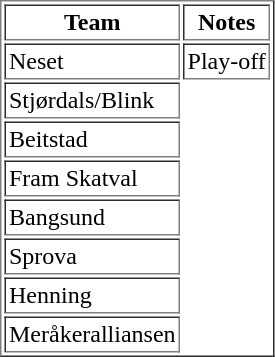<table border="1" cellpadding="2">
<tr>
<th>Team</th>
<th>Notes</th>
</tr>
<tr>
<td>Neset</td>
<td>Play-off</td>
</tr>
<tr>
<td>Stjørdals/Blink</td>
</tr>
<tr>
<td>Beitstad</td>
</tr>
<tr>
<td>Fram Skatval</td>
</tr>
<tr>
<td>Bangsund</td>
</tr>
<tr>
<td>Sprova</td>
</tr>
<tr>
<td>Henning</td>
</tr>
<tr>
<td>Meråkeralliansen</td>
</tr>
</table>
